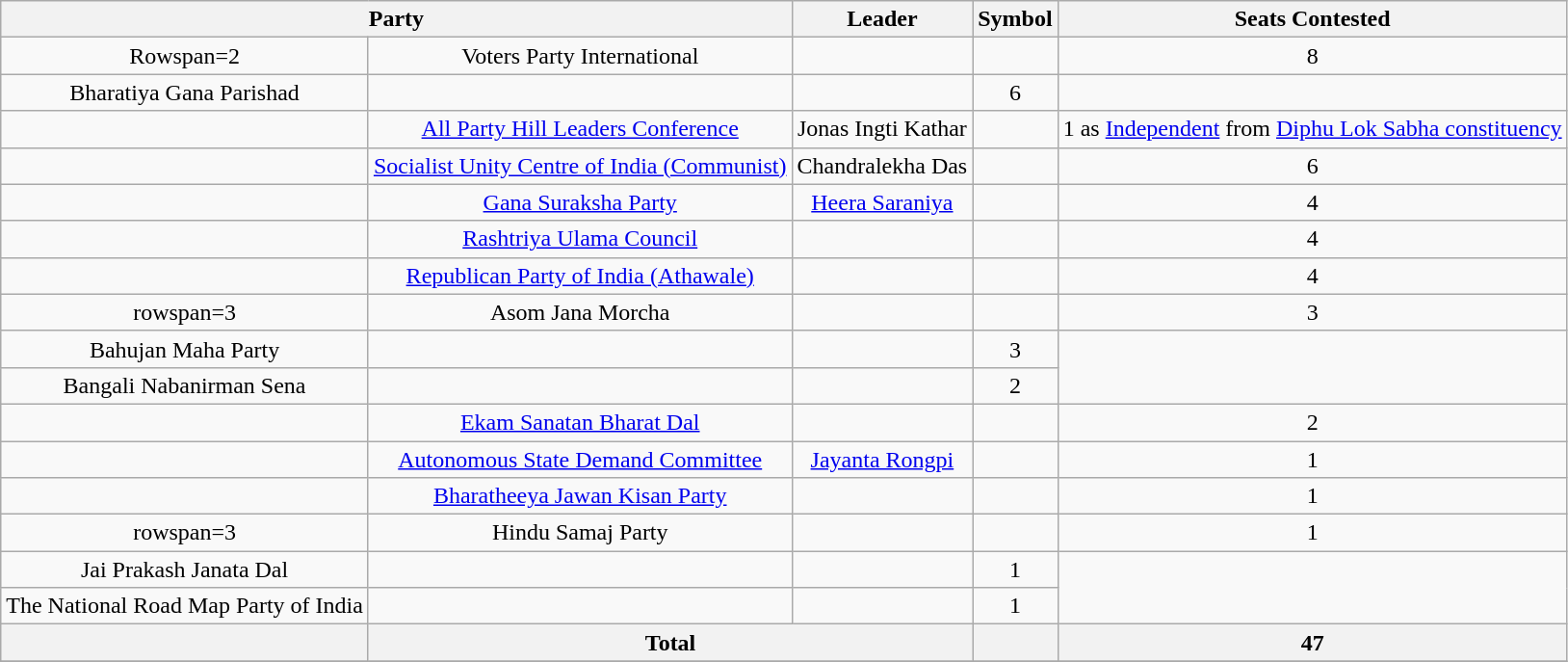<table class="wikitable" style="text-align:center">
<tr>
<th colspan="2">Party</th>
<th>Leader</th>
<th>Symbol</th>
<th>Seats Contested</th>
</tr>
<tr>
<td>Rowspan=2 </td>
<td>Voters Party International</td>
<td></td>
<td></td>
<td>8</td>
</tr>
<tr>
<td>Bharatiya Gana Parishad</td>
<td></td>
<td></td>
<td>6</td>
</tr>
<tr>
<td></td>
<td><a href='#'>All Party Hill Leaders Conference</a></td>
<td>Jonas Ingti Kathar</td>
<td></td>
<td>1 as <a href='#'>Independent</a> from <a href='#'>Diphu Lok Sabha constituency</a></td>
</tr>
<tr>
<td></td>
<td><a href='#'>Socialist Unity Centre of India (Communist)</a></td>
<td>Chandralekha Das</td>
<td></td>
<td>6</td>
</tr>
<tr>
<td></td>
<td><a href='#'>Gana Suraksha Party</a></td>
<td><a href='#'>Heera Saraniya</a></td>
<td></td>
<td>4</td>
</tr>
<tr>
<td></td>
<td><a href='#'>Rashtriya Ulama Council</a></td>
<td></td>
<td></td>
<td>4</td>
</tr>
<tr>
<td></td>
<td><a href='#'>Republican Party of India (Athawale)</a></td>
<td></td>
<td></td>
<td>4</td>
</tr>
<tr>
<td>rowspan=3 </td>
<td>Asom Jana Morcha</td>
<td></td>
<td></td>
<td>3</td>
</tr>
<tr>
<td>Bahujan Maha Party</td>
<td></td>
<td></td>
<td>3</td>
</tr>
<tr>
<td>Bangali Nabanirman Sena</td>
<td></td>
<td></td>
<td>2</td>
</tr>
<tr>
<td></td>
<td><a href='#'>Ekam Sanatan Bharat Dal</a></td>
<td></td>
<td></td>
<td>2</td>
</tr>
<tr>
<td></td>
<td><a href='#'>Autonomous State Demand Committee</a></td>
<td><a href='#'>Jayanta Rongpi</a></td>
<td></td>
<td>1</td>
</tr>
<tr>
<td></td>
<td><a href='#'>Bharatheeya Jawan Kisan Party</a></td>
<td></td>
<td></td>
<td>1</td>
</tr>
<tr>
<td>rowspan=3 </td>
<td>Hindu Samaj Party</td>
<td></td>
<td></td>
<td>1</td>
</tr>
<tr>
<td>Jai Prakash Janata Dal</td>
<td></td>
<td></td>
<td>1</td>
</tr>
<tr>
<td>The National Road Map Party of India</td>
<td></td>
<td></td>
<td>1</td>
</tr>
<tr>
<th></th>
<th colspan="2">Total</th>
<th></th>
<th>47</th>
</tr>
<tr>
</tr>
</table>
